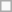<table class=wikitable>
<tr>
<td> </td>
</tr>
</table>
